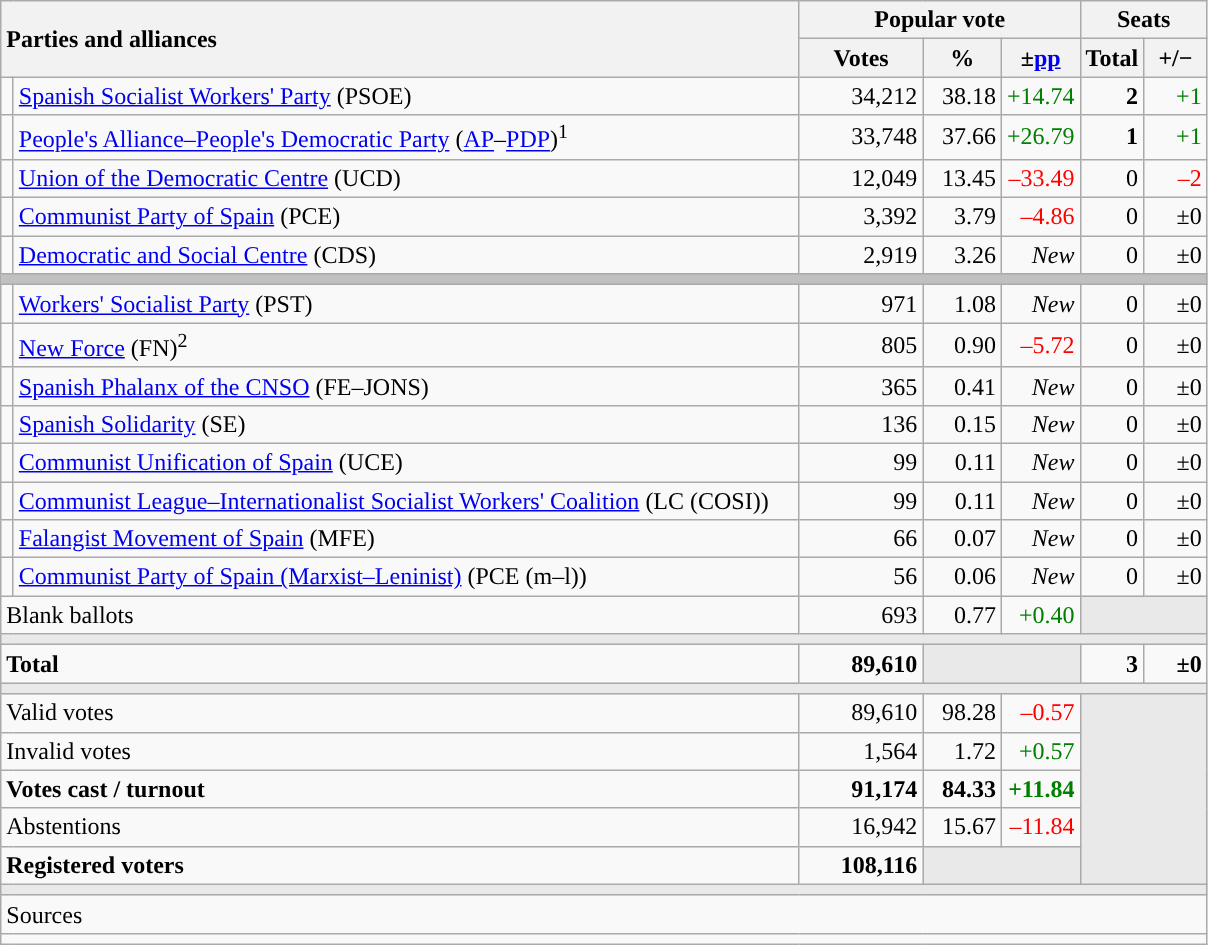<table class="wikitable" style="text-align:right;">
<tr>
<th style="text-align:left;" rowspan="2" colspan="2" width="525">Parties and alliances</th>
<th colspan="3">Popular vote</th>
<th colspan="2">Seats</th>
</tr>
<tr>
<th width="75">Votes</th>
<th width="45">%</th>
<th width="45">±<a href='#'>pp</a></th>
<th width="35">Total</th>
<th width="35">+/−</th>
</tr>
<tr>
<td width="1" style="color:inherit;background:"></td>
<td align="left"><a href='#'>Spanish Socialist Workers' Party</a> (PSOE)</td>
<td>34,212</td>
<td>38.18</td>
<td style="color:green;">+14.74</td>
<td><strong>2</strong></td>
<td style="color:green;">+1</td>
</tr>
<tr>
<td style="color:inherit;background:"></td>
<td align="left"><a href='#'>People's Alliance–People's Democratic Party</a> (<a href='#'>AP</a>–<a href='#'>PDP</a>)<sup>1</sup></td>
<td>33,748</td>
<td>37.66</td>
<td style="color:green;">+26.79</td>
<td><strong>1</strong></td>
<td style="color:green;">+1</td>
</tr>
<tr>
<td style="color:inherit;background:"></td>
<td align="left"><a href='#'>Union of the Democratic Centre</a> (UCD)</td>
<td>12,049</td>
<td>13.45</td>
<td style="color:red;">–33.49</td>
<td>0</td>
<td style="color:red;">–2</td>
</tr>
<tr>
<td style="color:inherit;background:"></td>
<td align="left"><a href='#'>Communist Party of Spain</a> (PCE)</td>
<td>3,392</td>
<td>3.79</td>
<td style="color:red;">–4.86</td>
<td>0</td>
<td>±0</td>
</tr>
<tr>
<td style="color:inherit;background:"></td>
<td align="left"><a href='#'>Democratic and Social Centre</a> (CDS)</td>
<td>2,919</td>
<td>3.26</td>
<td><em>New</em></td>
<td>0</td>
<td>±0</td>
</tr>
<tr>
<td colspan="7" bgcolor="#C0C0C0"></td>
</tr>
<tr>
<td style="color:inherit;background:"></td>
<td align="left"><a href='#'>Workers' Socialist Party</a> (PST)</td>
<td>971</td>
<td>1.08</td>
<td><em>New</em></td>
<td>0</td>
<td>±0</td>
</tr>
<tr>
<td style="color:inherit;background:"></td>
<td align="left"><a href='#'>New Force</a> (FN)<sup>2</sup></td>
<td>805</td>
<td>0.90</td>
<td style="color:red;">–5.72</td>
<td>0</td>
<td>±0</td>
</tr>
<tr>
<td style="color:inherit;background:"></td>
<td align="left"><a href='#'>Spanish Phalanx of the CNSO</a> (FE–JONS)</td>
<td>365</td>
<td>0.41</td>
<td><em>New</em></td>
<td>0</td>
<td>±0</td>
</tr>
<tr>
<td style="color:inherit;background:"></td>
<td align="left"><a href='#'>Spanish Solidarity</a> (SE)</td>
<td>136</td>
<td>0.15</td>
<td><em>New</em></td>
<td>0</td>
<td>±0</td>
</tr>
<tr>
<td style="color:inherit;background:"></td>
<td align="left"><a href='#'>Communist Unification of Spain</a> (UCE)</td>
<td>99</td>
<td>0.11</td>
<td><em>New</em></td>
<td>0</td>
<td>±0</td>
</tr>
<tr>
<td style="color:inherit;background:"></td>
<td align="left"><a href='#'>Communist League–Internationalist Socialist Workers' Coalition</a> (LC (COSI))</td>
<td>99</td>
<td>0.11</td>
<td><em>New</em></td>
<td>0</td>
<td>±0</td>
</tr>
<tr>
<td style="color:inherit;background:"></td>
<td align="left"><a href='#'>Falangist Movement of Spain</a> (MFE)</td>
<td>66</td>
<td>0.07</td>
<td><em>New</em></td>
<td>0</td>
<td>±0</td>
</tr>
<tr>
<td style="color:inherit;background:"></td>
<td align="left"><a href='#'>Communist Party of Spain (Marxist–Leninist)</a> (PCE (m–l))</td>
<td>56</td>
<td>0.06</td>
<td><em>New</em></td>
<td>0</td>
<td>±0</td>
</tr>
<tr>
<td align="left" colspan="2">Blank ballots</td>
<td>693</td>
<td>0.77</td>
<td style="color:green;">+0.40</td>
<td bgcolor="#E9E9E9" colspan="2"></td>
</tr>
<tr>
<td colspan="7" bgcolor="#E9E9E9"></td>
</tr>
<tr style="font-weight:bold;">
<td align="left" colspan="2">Total</td>
<td>89,610</td>
<td bgcolor="#E9E9E9" colspan="2"></td>
<td>3</td>
<td>±0</td>
</tr>
<tr>
<td colspan="7" bgcolor="#E9E9E9"></td>
</tr>
<tr>
<td align="left" colspan="2">Valid votes</td>
<td>89,610</td>
<td>98.28</td>
<td style="color:red;">–0.57</td>
<td bgcolor="#E9E9E9" colspan="2" rowspan="5"></td>
</tr>
<tr>
<td align="left" colspan="2">Invalid votes</td>
<td>1,564</td>
<td>1.72</td>
<td style="color:green;">+0.57</td>
</tr>
<tr style="font-weight:bold;">
<td align="left" colspan="2">Votes cast / turnout</td>
<td>91,174</td>
<td>84.33</td>
<td style="color:green;">+11.84</td>
</tr>
<tr>
<td align="left" colspan="2">Abstentions</td>
<td>16,942</td>
<td>15.67</td>
<td style="color:red;">–11.84</td>
</tr>
<tr style="font-weight:bold;">
<td align="left" colspan="2">Registered voters</td>
<td>108,116</td>
<td bgcolor="#E9E9E9" colspan="2"></td>
</tr>
<tr>
<td colspan="7" bgcolor="#E9E9E9"></td>
</tr>
<tr>
<td align="left" colspan="7">Sources</td>
</tr>
<tr>
<td colspan="7" style="text-align:left; max-width:790px;"></td>
</tr>
</table>
